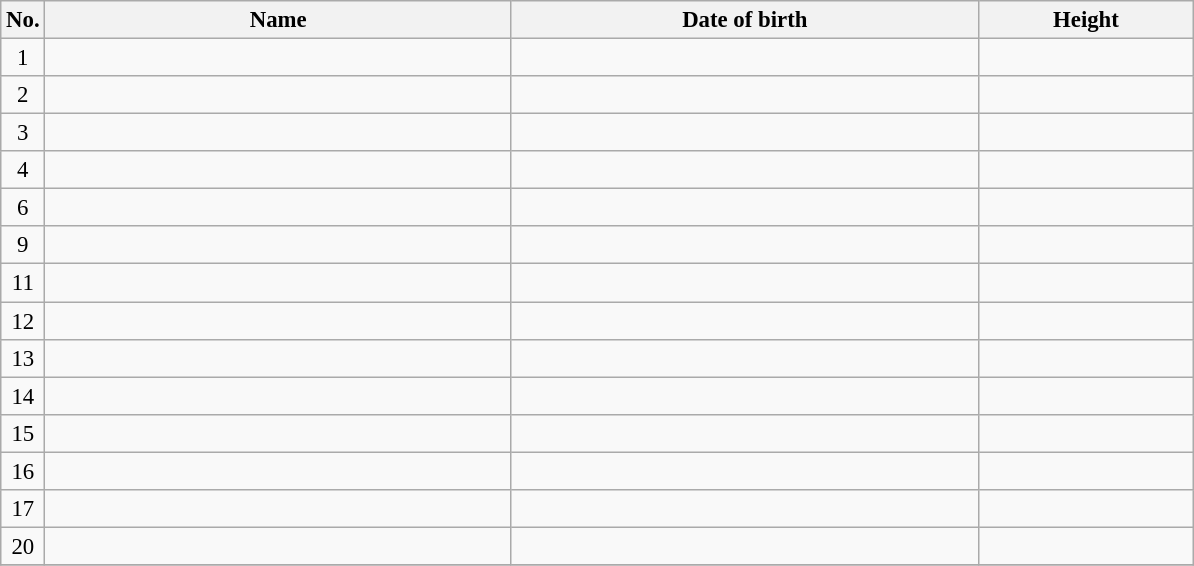<table class="wikitable sortable" style="font-size:95%; text-align:center;">
<tr>
<th>No.</th>
<th style="width:20em">Name</th>
<th style="width:20em">Date of birth</th>
<th style="width:9em">Height</th>
</tr>
<tr>
<td>1</td>
<td align=left> </td>
<td align=right></td>
<td></td>
</tr>
<tr>
<td>2</td>
<td align=left> </td>
<td align=right></td>
<td></td>
</tr>
<tr>
<td>3</td>
<td align=left> </td>
<td align=right></td>
<td></td>
</tr>
<tr>
<td>4</td>
<td align=left> </td>
<td align=right></td>
<td></td>
</tr>
<tr>
<td>6</td>
<td align=left> </td>
<td align=right></td>
<td></td>
</tr>
<tr>
<td>9</td>
<td align=left> </td>
<td align=right></td>
<td></td>
</tr>
<tr>
<td>11</td>
<td align=left> </td>
<td align=right></td>
<td></td>
</tr>
<tr>
<td>12</td>
<td align=left> </td>
<td align=right></td>
<td></td>
</tr>
<tr>
<td>13</td>
<td align=left> </td>
<td align=right></td>
<td></td>
</tr>
<tr>
<td>14</td>
<td align=left> </td>
<td align=right></td>
<td></td>
</tr>
<tr>
<td>15</td>
<td align=left> </td>
<td align=right></td>
<td></td>
</tr>
<tr>
<td>16</td>
<td align=left> </td>
<td align=right></td>
<td></td>
</tr>
<tr>
<td>17</td>
<td align=left> </td>
<td align=right></td>
<td></td>
</tr>
<tr>
<td>20</td>
<td align=left> </td>
<td align=right></td>
<td></td>
</tr>
<tr>
</tr>
</table>
